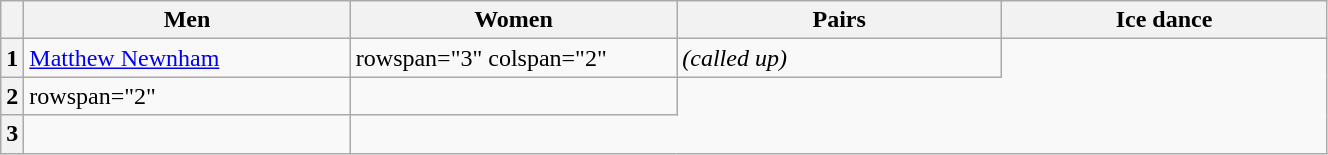<table class="wikitable unsortable" style="text-align:left; width:70%">
<tr>
<th scope="col"></th>
<th scope="col" style="width:25%">Men</th>
<th scope="col" style="width:25%">Women</th>
<th scope="col" style="width:25%">Pairs</th>
<th scope="col" style="width:25%">Ice dance</th>
</tr>
<tr>
<th scope="row">1</th>
<td><a href='#'>Matthew Newnham</a></td>
<td>rowspan="3" colspan="2" </td>
<td> <em>(called up)</em></td>
</tr>
<tr>
<th scope="row">2</th>
<td>rowspan="2" </td>
<td></td>
</tr>
<tr>
<th scope="row">3</th>
<td></td>
</tr>
</table>
